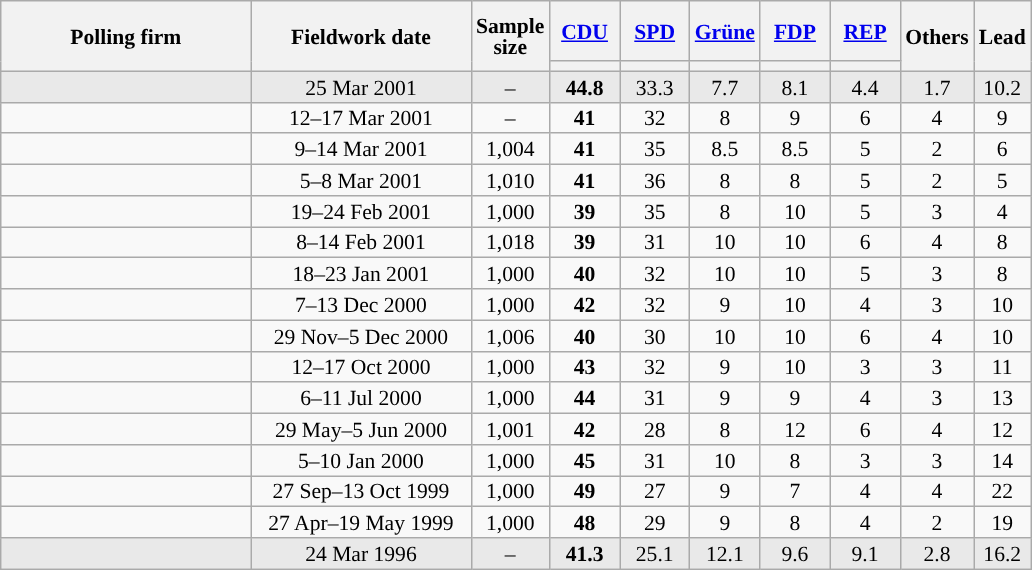<table class="wikitable sortable" style="text-align:center;font-size:90%;line-height:14px;">
<tr style="height:40px;">
<th style="width:160px;" rowspan="2">Polling firm</th>
<th style="width:140px;" rowspan="2">Fieldwork date</th>
<th style="width:35px;" rowspan="2">Sample<br>size</th>
<th class="unsortable" style="width:40px;"><a href='#'>CDU</a></th>
<th class="unsortable" style="width:40px;"><a href='#'>SPD</a></th>
<th class="unsortable" style="width:40px;"><a href='#'>Grüne</a></th>
<th class="unsortable" style="width:40px;"><a href='#'>FDP</a></th>
<th class="unsortable" style="width:40px;"><a href='#'>REP</a></th>
<th class="unsortable" style="width:40px;" rowspan="2">Others</th>
<th style="width:30px;" rowspan="2">Lead</th>
</tr>
<tr>
<th style="background:"></th>
<th style="background:"></th>
<th style="background:"></th>
<th style="background:"></th>
<th style="background:"></th>
</tr>
<tr style="background:#E9E9E9;">
<td></td>
<td data-sort-value="2001-03-25">25 Mar 2001</td>
<td>–</td>
<td><strong>44.8</strong></td>
<td>33.3</td>
<td>7.7</td>
<td>8.1</td>
<td>4.4</td>
<td>1.7</td>
<td style="background:">10.2</td>
</tr>
<tr>
<td></td>
<td data-sort-value="2001-03-20">12–17 Mar 2001</td>
<td>–</td>
<td><strong>41</strong></td>
<td>32</td>
<td>8</td>
<td>9</td>
<td>6</td>
<td>4</td>
<td style="background:">9</td>
</tr>
<tr>
<td></td>
<td data-sort-value="2001-03-15">9–14 Mar 2001</td>
<td>1,004</td>
<td><strong>41</strong></td>
<td>35</td>
<td>8.5</td>
<td>8.5</td>
<td>5</td>
<td>2</td>
<td style="background:">6</td>
</tr>
<tr>
<td></td>
<td data-sort-value="2001-03-09">5–8 Mar 2001</td>
<td>1,010</td>
<td><strong>41</strong></td>
<td>36</td>
<td>8</td>
<td>8</td>
<td>5</td>
<td>2</td>
<td style="background:">5</td>
</tr>
<tr>
<td></td>
<td data-sort-value="2001-03-01">19–24 Feb 2001</td>
<td>1,000</td>
<td><strong>39</strong></td>
<td>35</td>
<td>8</td>
<td>10</td>
<td>5</td>
<td>3</td>
<td style="background:">4</td>
</tr>
<tr>
<td></td>
<td data-sort-value="2001-02-17">8–14 Feb 2001</td>
<td>1,018</td>
<td><strong>39</strong></td>
<td>31</td>
<td>10</td>
<td>10</td>
<td>6</td>
<td>4</td>
<td style="background:">8</td>
</tr>
<tr>
<td></td>
<td data-sort-value="2001-01-26">18–23 Jan 2001</td>
<td>1,000</td>
<td><strong>40</strong></td>
<td>32</td>
<td>10</td>
<td>10</td>
<td>5</td>
<td>3</td>
<td style="background:">8</td>
</tr>
<tr>
<td></td>
<td data-sort-value="2000-12-15">7–13 Dec 2000</td>
<td>1,000</td>
<td><strong>42</strong></td>
<td>32</td>
<td>9</td>
<td>10</td>
<td>4</td>
<td>3</td>
<td style="background:">10</td>
</tr>
<tr>
<td></td>
<td data-sort-value="2000-12-09">29 Nov–5 Dec 2000</td>
<td>1,006</td>
<td><strong>40</strong></td>
<td>30</td>
<td>10</td>
<td>10</td>
<td>6</td>
<td>4</td>
<td style="background:">10</td>
</tr>
<tr>
<td></td>
<td data-sort-value="2000-10-20">12–17 Oct 2000</td>
<td>1,000</td>
<td><strong>43</strong></td>
<td>32</td>
<td>9</td>
<td>10</td>
<td>3</td>
<td>3</td>
<td style="background:">11</td>
</tr>
<tr>
<td></td>
<td data-sort-value="2000-07-14">6–11 Jul 2000</td>
<td>1,000</td>
<td><strong>44</strong></td>
<td>31</td>
<td>9</td>
<td>9</td>
<td>4</td>
<td>3</td>
<td style="background:">13</td>
</tr>
<tr>
<td></td>
<td data-sort-value="2000-06-08">29 May–5 Jun 2000</td>
<td>1,001</td>
<td><strong>42</strong></td>
<td>28</td>
<td>8</td>
<td>12</td>
<td>6</td>
<td>4</td>
<td style="background:">12</td>
</tr>
<tr>
<td></td>
<td data-sort-value="2000-01-13">5–10 Jan 2000</td>
<td>1,000</td>
<td><strong>45</strong></td>
<td>31</td>
<td>10</td>
<td>8</td>
<td>3</td>
<td>3</td>
<td style="background:">14</td>
</tr>
<tr>
<td></td>
<td data-sort-value="1999-10-16">27 Sep–13 Oct 1999</td>
<td>1,000</td>
<td><strong>49</strong></td>
<td>27</td>
<td>9</td>
<td>7</td>
<td>4</td>
<td>4</td>
<td style="background:">22</td>
</tr>
<tr>
<td></td>
<td data-sort-value="1999-05-22">27 Apr–19 May 1999</td>
<td>1,000</td>
<td><strong>48</strong></td>
<td>29</td>
<td>9</td>
<td>8</td>
<td>4</td>
<td>2</td>
<td style="background:">19</td>
</tr>
<tr style="background:#E9E9E9;">
<td></td>
<td data-sort-value="1996-03-24">24 Mar 1996</td>
<td>–</td>
<td><strong>41.3</strong></td>
<td>25.1</td>
<td>12.1</td>
<td>9.6</td>
<td>9.1</td>
<td>2.8</td>
<td style="background:">16.2</td>
</tr>
</table>
